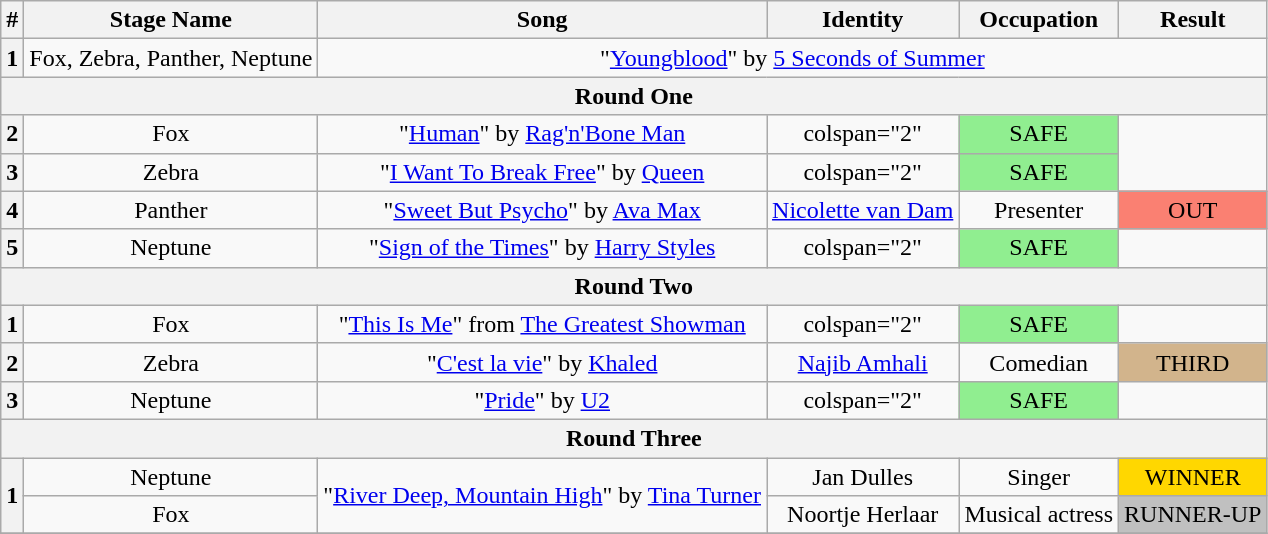<table class="wikitable plainrowheaders" style="text-align: center;">
<tr>
<th>#</th>
<th>Stage Name</th>
<th>Song</th>
<th>Identity</th>
<th>Occupation</th>
<th>Result</th>
</tr>
<tr>
<th>1</th>
<td>Fox, Zebra, Panther, Neptune</td>
<td colspan="4">"<a href='#'>Youngblood</a>" by <a href='#'>5 Seconds of Summer</a></td>
</tr>
<tr>
<th colspan="6">Round One</th>
</tr>
<tr>
<th>2</th>
<td>Fox</td>
<td>"<a href='#'>Human</a>" by <a href='#'>Rag'n'Bone Man</a></td>
<td>colspan="2" </td>
<td bgcolor="lightgreen">SAFE</td>
</tr>
<tr>
<th>3</th>
<td>Zebra</td>
<td>"<a href='#'>I Want To Break Free</a>" by <a href='#'>Queen</a></td>
<td>colspan="2" </td>
<td bgcolor="lightgreen">SAFE</td>
</tr>
<tr>
<th>4</th>
<td>Panther</td>
<td>"<a href='#'>Sweet But Psycho</a>" by <a href='#'>Ava Max</a></td>
<td><a href='#'>Nicolette van Dam</a></td>
<td>Presenter</td>
<td bgcolor="salmon">OUT</td>
</tr>
<tr>
<th>5</th>
<td>Neptune</td>
<td>"<a href='#'>Sign of the Times</a>" by <a href='#'>Harry Styles</a></td>
<td>colspan="2" </td>
<td bgcolor="lightgreen">SAFE</td>
</tr>
<tr>
<th colspan="6">Round Two</th>
</tr>
<tr>
<th>1</th>
<td>Fox</td>
<td>"<a href='#'>This Is Me</a>" from <a href='#'>The Greatest Showman</a></td>
<td>colspan="2" </td>
<td bgcolor="lightgreen">SAFE</td>
</tr>
<tr>
<th>2</th>
<td>Zebra</td>
<td>"<a href='#'>C'est la vie</a>" by <a href='#'>Khaled</a></td>
<td><a href='#'>Najib Amhali</a></td>
<td>Comedian</td>
<td bgcolor="tan">THIRD</td>
</tr>
<tr>
<th>3</th>
<td>Neptune</td>
<td>"<a href='#'>Pride</a>" by <a href='#'>U2</a></td>
<td>colspan="2" </td>
<td bgcolor="lightgreen">SAFE</td>
</tr>
<tr>
<th colspan="6">Round Three</th>
</tr>
<tr>
<th rowspan="2">1</th>
<td>Neptune</td>
<td rowspan="2">"<a href='#'>River Deep, Mountain High</a>" by <a href='#'>Tina Turner</a></td>
<td>Jan Dulles</td>
<td>Singer</td>
<td bgcolor="gold">WINNER</td>
</tr>
<tr>
<td>Fox</td>
<td>Noortje Herlaar</td>
<td>Musical actress</td>
<td bgcolor="silver">RUNNER-UP</td>
</tr>
<tr>
</tr>
</table>
